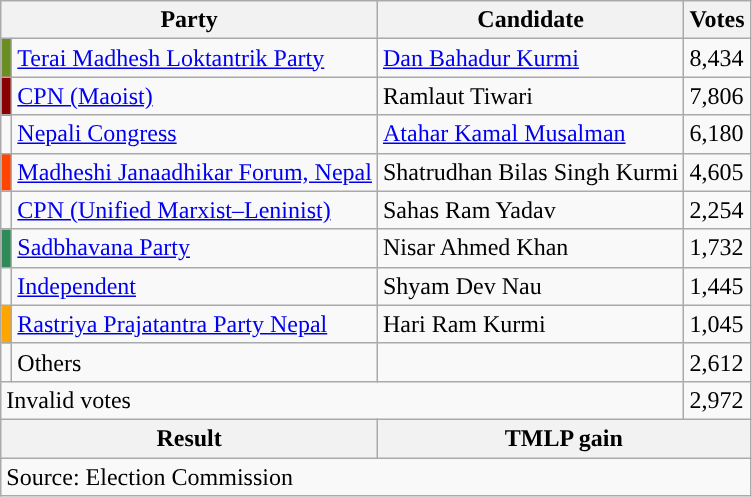<table class="wikitable">
<tr>
<th colspan="2">Party</th>
<th>Candidate</th>
<th>Votes</th>
</tr>
<tr>
<td style="background-color:olivedrab"></td>
<td><a href='#'>Terai Madhesh Loktantrik Party</a></td>
<td><a href='#'>Dan Bahadur Kurmi</a></td>
<td>8,434</td>
</tr>
<tr>
<td style="background-color:darkred"></td>
<td><a href='#'>CPN (Maoist)</a></td>
<td>Ramlaut Tiwari</td>
<td>7,806</td>
</tr>
<tr>
<td style="background-color:"></td>
<td><a href='#'>Nepali Congress</a></td>
<td><a href='#'>Atahar Kamal Musalman</a></td>
<td>6,180</td>
</tr>
<tr>
<td style="background-color:orangered"></td>
<td><a href='#'>Madheshi Janaadhikar Forum, Nepal</a></td>
<td>Shatrudhan Bilas Singh Kurmi</td>
<td>4,605</td>
</tr>
<tr>
<td style="background-color:"></td>
<td><a href='#'>CPN (Unified Marxist–Leninist)</a></td>
<td>Sahas Ram Yadav</td>
<td>2,254</td>
</tr>
<tr>
<td style="background-color:seagreen"></td>
<td><a href='#'>Sadbhavana Party</a></td>
<td>Nisar Ahmed Khan</td>
<td>1,732</td>
</tr>
<tr>
<td style="background-color:"></td>
<td><a href='#'>Independent</a></td>
<td>Shyam Dev Nau</td>
<td>1,445</td>
</tr>
<tr>
<td style="background-color:orange"></td>
<td><a href='#'>Rastriya Prajatantra Party Nepal</a></td>
<td>Hari Ram Kurmi</td>
<td>1,045</td>
</tr>
<tr>
<td></td>
<td>Others</td>
<td></td>
<td>2,612</td>
</tr>
<tr>
<td colspan="3">Invalid votes</td>
<td>2,972</td>
</tr>
<tr>
<th colspan="2">Result</th>
<th colspan="2">TMLP gain</th>
</tr>
<tr>
<td colspan="4">Source: Election Commission</td>
</tr>
</table>
